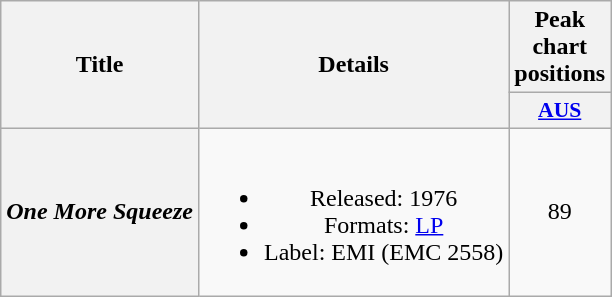<table class="wikitable plainrowheaders" style="text-align:center;" border="1">
<tr>
<th scope="col" rowspan="2">Title</th>
<th scope="col" rowspan="2">Details</th>
<th scope="col" colspan="1">Peak chart positions</th>
</tr>
<tr>
<th scope="col" style="width:3em;font-size:90%;"><a href='#'>AUS</a><br></th>
</tr>
<tr>
<th scope="row"><em>One More Squeeze</em></th>
<td><br><ul><li>Released: 1976</li><li>Formats: <a href='#'>LP</a></li><li>Label: EMI (EMC 2558)</li></ul></td>
<td align="center">89</td>
</tr>
</table>
